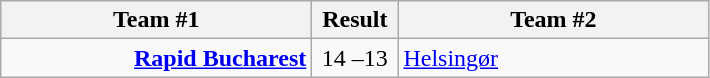<table class=wikitable style="text-align:center">
<tr>
<th width=200>Team #1</th>
<th width=50>Result</th>
<th width=200>Team #2</th>
</tr>
<tr>
<td align=right><strong><a href='#'>Rapid Bucharest</a></strong> </td>
<td>14 –13</td>
<td align=left> <a href='#'>Helsingør</a></td>
</tr>
</table>
